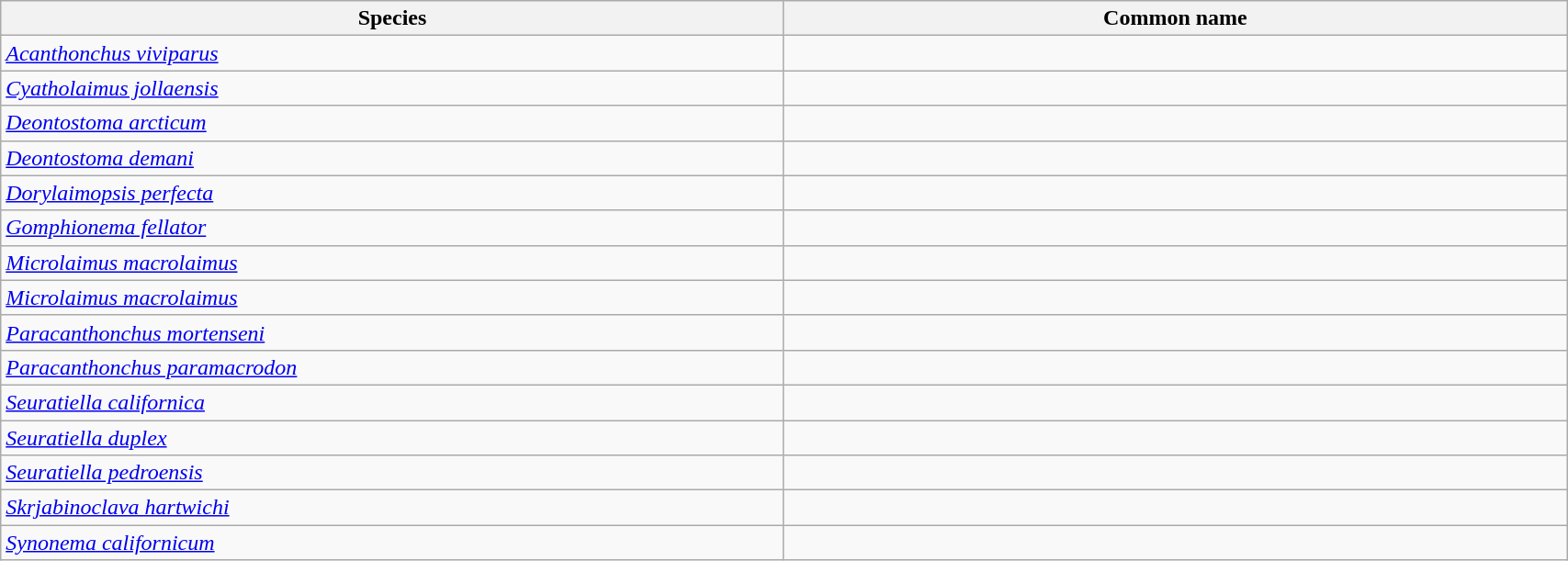<table width=90% class="wikitable">
<tr>
<th width=25%>Species</th>
<th width=25%>Common name</th>
</tr>
<tr>
<td><em><a href='#'>Acanthonchus viviparus</a></em></td>
<td></td>
</tr>
<tr>
<td><em><a href='#'>Cyatholaimus jollaensis</a></em></td>
<td></td>
</tr>
<tr>
<td><em><a href='#'>Deontostoma arcticum</a></em></td>
<td></td>
</tr>
<tr>
<td><em><a href='#'>Deontostoma demani</a></em></td>
<td></td>
</tr>
<tr>
<td><em><a href='#'>Dorylaimopsis perfecta</a></em></td>
<td></td>
</tr>
<tr>
<td><em><a href='#'>Gomphionema fellator</a></em></td>
<td></td>
</tr>
<tr>
<td><em><a href='#'>Microlaimus macrolaimus</a></em></td>
<td></td>
</tr>
<tr>
<td><em><a href='#'>Microlaimus macrolaimus</a></em></td>
<td></td>
</tr>
<tr>
<td><em><a href='#'>Paracanthonchus mortenseni</a></em></td>
<td></td>
</tr>
<tr>
<td><em><a href='#'>Paracanthonchus paramacrodon</a></em></td>
<td></td>
</tr>
<tr>
<td><em><a href='#'>Seuratiella californica</a></em></td>
<td></td>
</tr>
<tr>
<td><em><a href='#'>Seuratiella duplex</a></em></td>
<td></td>
</tr>
<tr>
<td><em><a href='#'>Seuratiella pedroensis</a></em></td>
<td></td>
</tr>
<tr>
<td><em><a href='#'>Skrjabinoclava hartwichi</a></em></td>
<td></td>
</tr>
<tr>
<td><em><a href='#'>Synonema californicum</a></em></td>
<td></td>
</tr>
</table>
